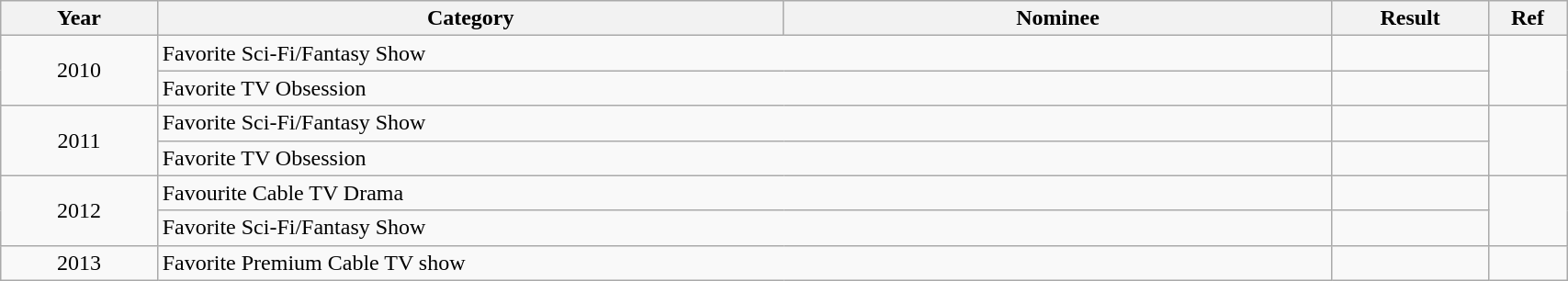<table class="wikitable" width="90%">
<tr>
<th width="10%">Year</th>
<th width="40%">Category</th>
<th width="35%">Nominee</th>
<th width="10%">Result</th>
<th width="5%">Ref</th>
</tr>
<tr>
<td rowspan="2" align="center">2010</td>
<td colspan="2">Favorite Sci-Fi/Fantasy Show</td>
<td></td>
<td rowspan="2" align="center"></td>
</tr>
<tr>
<td colspan="2">Favorite TV Obsession</td>
<td></td>
</tr>
<tr>
<td rowspan="2" align="center">2011</td>
<td colspan="2">Favorite Sci-Fi/Fantasy Show</td>
<td></td>
<td rowspan="2" align="center"></td>
</tr>
<tr>
<td colspan="2">Favorite TV Obsession</td>
<td></td>
</tr>
<tr>
<td rowspan="2" align="center">2012</td>
<td colspan="2">Favourite Cable TV Drama</td>
<td></td>
<td rowspan="2" align="center"></td>
</tr>
<tr>
<td colspan="2">Favorite Sci-Fi/Fantasy Show</td>
<td></td>
</tr>
<tr>
<td rowspan="2" align="center">2013</td>
<td colspan="2">Favorite Premium Cable TV show</td>
<td></td>
<td rowspan="2" align="center"></td>
</tr>
</table>
